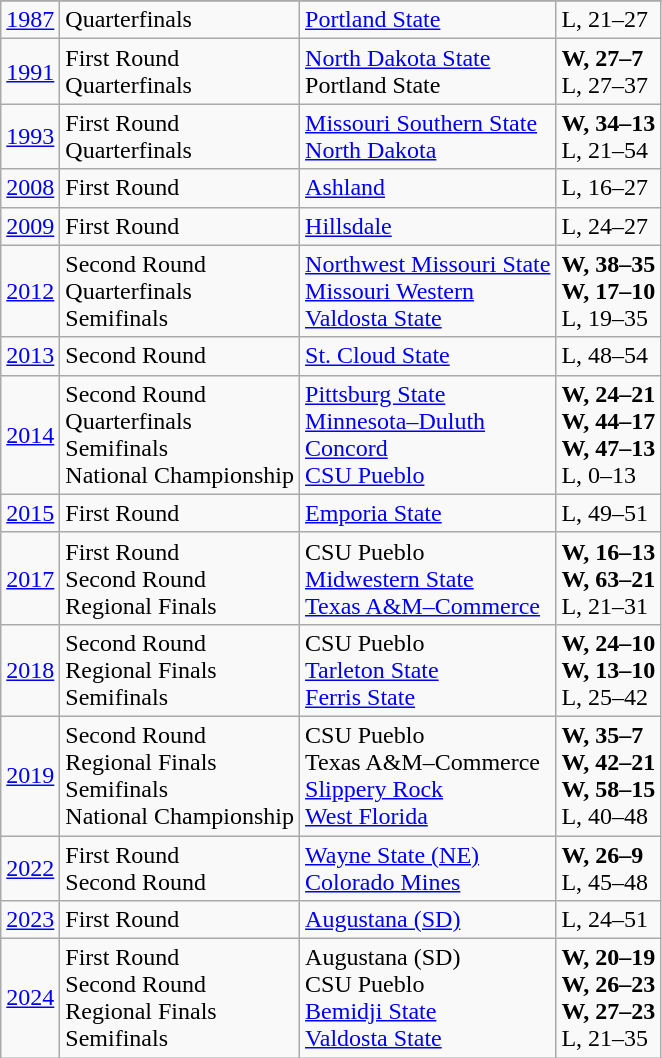<table class="wikitable">
<tr>
</tr>
<tr>
<td><a href='#'>1987</a></td>
<td>Quarterfinals</td>
<td><a href='#'>Portland State</a></td>
<td>L, 21–27</td>
</tr>
<tr>
<td><a href='#'>1991</a></td>
<td>First Round<br>Quarterfinals</td>
<td><a href='#'>North Dakota State</a><br>Portland State</td>
<td><strong>W, 27–7</strong><br>L, 27–37</td>
</tr>
<tr>
<td><a href='#'>1993</a></td>
<td>First Round<br>Quarterfinals</td>
<td><a href='#'>Missouri Southern State</a><br><a href='#'>North Dakota</a></td>
<td><strong>W, 34–13</strong><br>L, 21–54</td>
</tr>
<tr>
<td><a href='#'>2008</a></td>
<td>First Round</td>
<td><a href='#'>Ashland</a></td>
<td>L, 16–27</td>
</tr>
<tr>
<td><a href='#'>2009</a></td>
<td>First Round</td>
<td><a href='#'>Hillsdale</a></td>
<td>L, 24–27 </td>
</tr>
<tr>
<td><a href='#'>2012</a></td>
<td>Second Round<br>Quarterfinals<br>Semifinals</td>
<td><a href='#'>Northwest Missouri State</a><br><a href='#'>Missouri Western</a><br><a href='#'>Valdosta State</a></td>
<td><strong>W, 38–35</strong><br><strong>W, 17–10</strong><br>L, 19–35</td>
</tr>
<tr>
<td><a href='#'>2013</a></td>
<td>Second Round</td>
<td><a href='#'>St. Cloud State</a></td>
<td>L, 48–54</td>
</tr>
<tr>
<td><a href='#'>2014</a></td>
<td>Second Round<br>Quarterfinals<br>Semifinals<br>National Championship</td>
<td><a href='#'>Pittsburg State</a><br><a href='#'>Minnesota–Duluth</a><br><a href='#'>Concord</a><br><a href='#'>CSU Pueblo</a></td>
<td><strong>W, 24–21</strong><br><strong>W, 44–17</strong><br><strong>W, 47–13</strong><br>L, 0–13</td>
</tr>
<tr>
<td><a href='#'>2015</a></td>
<td>First Round</td>
<td><a href='#'>Emporia State</a></td>
<td>L, 49–51</td>
</tr>
<tr>
<td><a href='#'>2017</a></td>
<td>First Round<br>Second Round<br>Regional Finals</td>
<td>CSU Pueblo<br><a href='#'>Midwestern State</a><br><a href='#'>Texas A&M–Commerce</a></td>
<td><strong>W, 16–13 </strong><br><strong>W, 63–21</strong><br>L, 21–31</td>
</tr>
<tr>
<td><a href='#'>2018</a></td>
<td>Second Round<br>Regional Finals<br>Semifinals</td>
<td>CSU Pueblo<br><a href='#'>Tarleton State</a><br><a href='#'>Ferris State</a></td>
<td><strong>W, 24–10</strong><br><strong>W, 13–10</strong><br>L, 25–42</td>
</tr>
<tr>
<td><a href='#'>2019</a></td>
<td>Second Round<br>Regional Finals<br>Semifinals<br>National Championship</td>
<td>CSU Pueblo<br>Texas A&M–Commerce<br><a href='#'>Slippery Rock</a><br><a href='#'>West Florida</a></td>
<td><strong>W, 35–7</strong><br><strong>W, 42–21</strong><br><strong>W, 58–15</strong><br>L, 40–48</td>
</tr>
<tr>
<td><a href='#'>2022</a></td>
<td>First Round<br>Second Round</td>
<td><a href='#'>Wayne State (NE)</a><br><a href='#'>Colorado Mines</a></td>
<td><strong>W, 26–9</strong><br>L, 45–48</td>
</tr>
<tr>
<td><a href='#'>2023</a></td>
<td>First Round</td>
<td><a href='#'>Augustana (SD)</a></td>
<td>L, 24–51</td>
</tr>
<tr>
<td><a href='#'>2024</a></td>
<td>First Round<br>Second Round<br>Regional Finals<br>Semifinals</td>
<td>Augustana (SD)<br>CSU Pueblo<br><a href='#'>Bemidji State</a><br><a href='#'>Valdosta State</a></td>
<td><strong>W, 20–19</strong><br><strong>W, 26–23</strong><br><strong>W, 27–23</strong><br>L, 21–35</td>
</tr>
</table>
